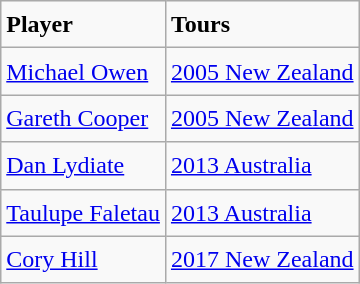<table class="wikitable sortable" style="font-size:100%;border:0px;text-align:left;line-height:150%;">
<tr>
<td><strong>Player</strong></td>
<td><strong>Tours</strong></td>
</tr>
<tr>
<td> <a href='#'>Michael Owen</a></td>
<td><a href='#'>2005 New Zealand</a></td>
</tr>
<tr>
<td> <a href='#'>Gareth Cooper</a></td>
<td><a href='#'>2005 New Zealand</a></td>
</tr>
<tr>
<td> <a href='#'>Dan Lydiate</a></td>
<td><a href='#'>2013 Australia</a></td>
</tr>
<tr>
<td> <a href='#'>Taulupe Faletau</a></td>
<td><a href='#'>2013 Australia</a></td>
</tr>
<tr>
<td> <a href='#'>Cory Hill</a></td>
<td><a href='#'>2017 New Zealand</a></td>
</tr>
</table>
